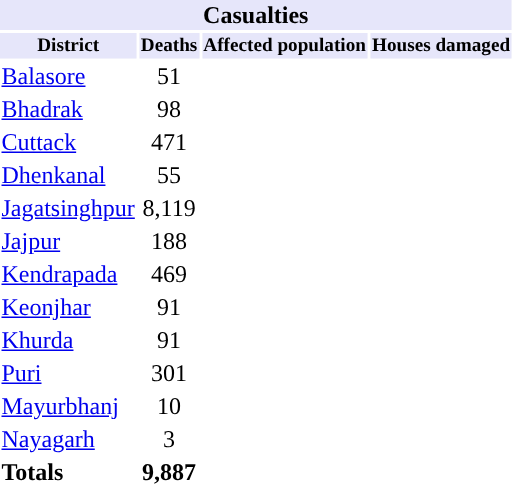<table class="toc">
<tr style="padding: 0; margin: 0">
<td colspan="6" style="padding: 0; margin: 0"><br><table class="collapsible" style="margin: 0 auto; width:100%">
<tr>
<th colspan="4" style="background:lavender">Casualties</th>
</tr>
<tr style="font-size:80%;background:lavender">
<th>District</th>
<th>Deaths</th>
<th>Affected population</th>
<th>Houses damaged</th>
</tr>
<tr>
<td align="left"><a href='#'>Balasore</a></td>
<td style="text-align:center;">51</td>
<td style="text-align:center;"></td>
<td style="text-align:center;"></td>
</tr>
<tr>
<td align="left"><a href='#'>Bhadrak</a></td>
<td style="text-align:center;">98</td>
<td style="text-align:center;"></td>
<td style="text-align:center;"></td>
</tr>
<tr>
<td align="left"><a href='#'>Cuttack</a></td>
<td style="text-align:center;">471</td>
<td style="text-align:center;"></td>
<td style="text-align:center;"></td>
</tr>
<tr>
<td align="left"><a href='#'>Dhenkanal</a></td>
<td style="text-align:center;">55</td>
<td style="text-align:center;"></td>
<td style="text-align:center;"></td>
</tr>
<tr>
<td align="left"><a href='#'>Jagatsinghpur</a></td>
<td style="text-align:center;">8,119</td>
<td style="text-align:center;"></td>
<td style="text-align:center;"></td>
</tr>
<tr>
<td align="left"><a href='#'>Jajpur</a></td>
<td style="text-align:center;">188</td>
<td style="text-align:center;"></td>
<td style="text-align:center;"></td>
</tr>
<tr>
<td align="left"><a href='#'>Kendrapada</a></td>
<td style="text-align:center;">469</td>
<td style="text-align:center;"></td>
<td style="text-align:center;"></td>
</tr>
<tr>
<td align="left"><a href='#'>Keonjhar</a></td>
<td style="text-align:center;">91</td>
<td style="text-align:center;"></td>
<td style="text-align:center;"></td>
</tr>
<tr>
<td align="left"><a href='#'>Khurda</a></td>
<td style="text-align:center;">91</td>
<td style="text-align:center;"></td>
<td style="text-align:center;"></td>
</tr>
<tr>
<td align="left"><a href='#'>Puri</a></td>
<td style="text-align:center;">301</td>
<td style="text-align:center;"></td>
<td style="text-align:center;"></td>
</tr>
<tr>
<td align="left"><a href='#'>Mayurbhanj</a></td>
<td style="text-align:center;">10</td>
<td style="text-align:center;"></td>
<td style="text-align:center;"></td>
</tr>
<tr>
<td align="left"><a href='#'>Nayagarh</a></td>
<td style="text-align:center;">3</td>
<td style="text-align:center;"></td>
<td style="text-align:center;"></td>
</tr>
<tr>
<td align="left"><strong>Totals</strong></td>
<td style="text-align:center;"><strong>9,887</strong></td>
<td style="text-align:center;"><strong></strong></td>
<td style="text-align:center;"><strong></strong></td>
</tr>
<tr style="padding: 0; margin: 0">
<td colspan="6" style="padding: 0; margin: 0"></td>
</tr>
</table>
</td>
</tr>
</table>
